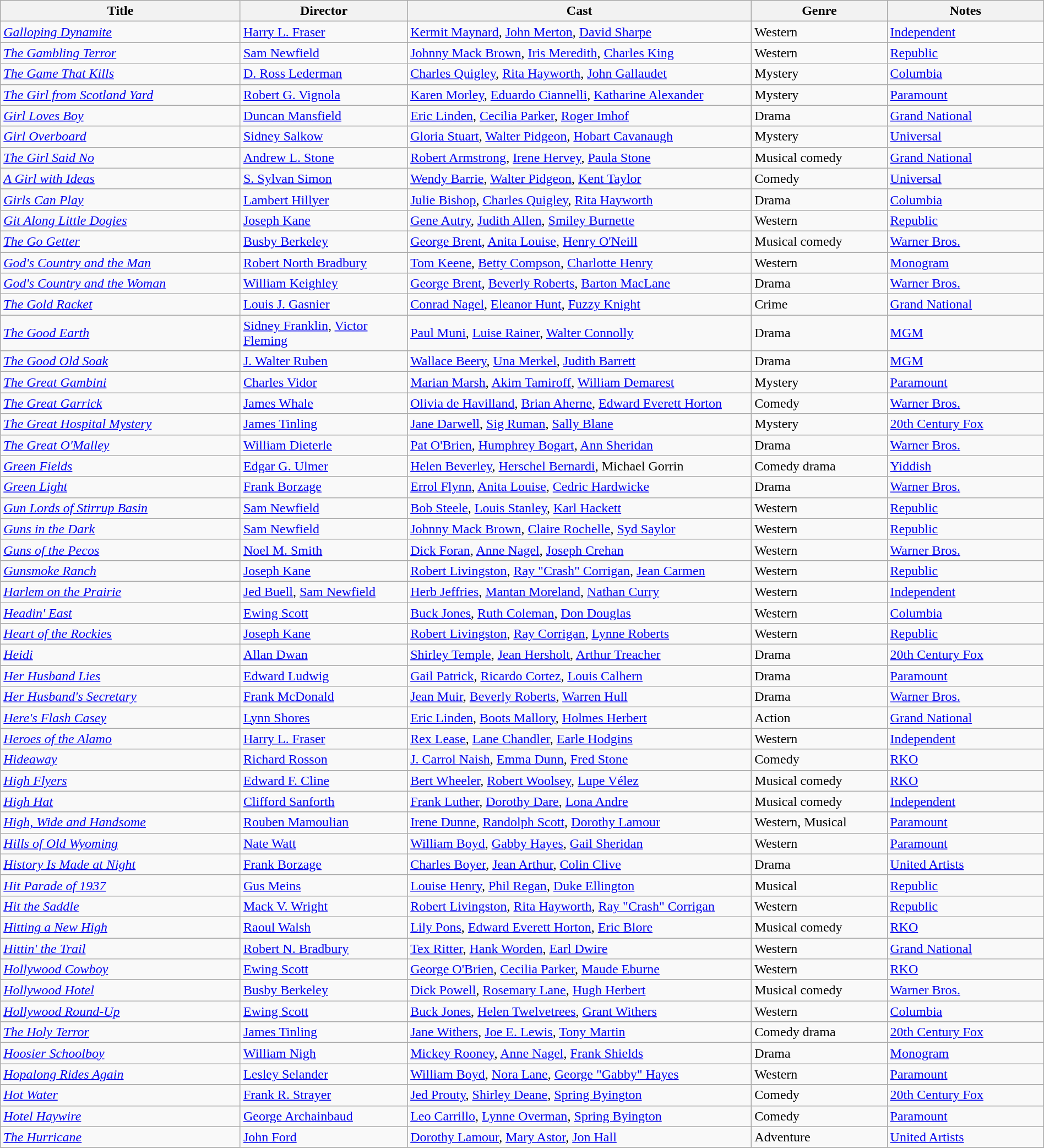<table class="wikitable" style="width:100%;">
<tr>
<th style="width:23%;">Title</th>
<th style="width:16%;">Director</th>
<th style="width:33%;">Cast</th>
<th style="width:13%;">Genre</th>
<th style="width:15%;">Notes</th>
</tr>
<tr>
<td><em><a href='#'>Galloping Dynamite</a></em></td>
<td><a href='#'>Harry L. Fraser</a></td>
<td><a href='#'>Kermit Maynard</a>, <a href='#'>John Merton</a>, <a href='#'>David Sharpe</a></td>
<td>Western</td>
<td><a href='#'>Independent</a></td>
</tr>
<tr>
<td><em><a href='#'>The Gambling Terror</a></em></td>
<td><a href='#'>Sam Newfield</a></td>
<td><a href='#'>Johnny Mack Brown</a>, <a href='#'>Iris Meredith</a>, <a href='#'>Charles King</a></td>
<td>Western</td>
<td><a href='#'>Republic</a></td>
</tr>
<tr>
<td><em><a href='#'>The Game That Kills</a></em></td>
<td><a href='#'>D. Ross Lederman</a></td>
<td><a href='#'>Charles Quigley</a>, <a href='#'>Rita Hayworth</a>, <a href='#'>John Gallaudet</a></td>
<td>Mystery</td>
<td><a href='#'>Columbia</a></td>
</tr>
<tr>
<td><em><a href='#'>The Girl from Scotland Yard</a></em></td>
<td><a href='#'>Robert G. Vignola</a></td>
<td><a href='#'>Karen Morley</a>, <a href='#'>Eduardo Ciannelli</a>, <a href='#'>Katharine Alexander</a></td>
<td>Mystery</td>
<td><a href='#'>Paramount</a></td>
</tr>
<tr>
<td><em><a href='#'>Girl Loves Boy</a></em></td>
<td><a href='#'>Duncan Mansfield</a></td>
<td><a href='#'>Eric Linden</a>, <a href='#'>Cecilia Parker</a>, <a href='#'>Roger Imhof</a></td>
<td>Drama</td>
<td><a href='#'>Grand National</a></td>
</tr>
<tr>
<td><em><a href='#'>Girl Overboard</a></em></td>
<td><a href='#'>Sidney Salkow</a></td>
<td><a href='#'>Gloria Stuart</a>, <a href='#'>Walter Pidgeon</a>, <a href='#'>Hobart Cavanaugh</a></td>
<td>Mystery</td>
<td><a href='#'>Universal</a></td>
</tr>
<tr>
<td><em><a href='#'>The Girl Said No</a></em></td>
<td><a href='#'>Andrew L. Stone</a></td>
<td><a href='#'>Robert Armstrong</a>, <a href='#'>Irene Hervey</a>, <a href='#'>Paula Stone</a></td>
<td>Musical comedy</td>
<td><a href='#'>Grand National</a></td>
</tr>
<tr>
<td><em><a href='#'>A Girl with Ideas</a></em></td>
<td><a href='#'>S. Sylvan Simon</a></td>
<td><a href='#'>Wendy Barrie</a>, <a href='#'>Walter Pidgeon</a>, <a href='#'>Kent Taylor</a></td>
<td>Comedy</td>
<td><a href='#'>Universal</a></td>
</tr>
<tr>
<td><em><a href='#'>Girls Can Play</a></em></td>
<td><a href='#'>Lambert Hillyer</a></td>
<td><a href='#'>Julie Bishop</a>, <a href='#'>Charles Quigley</a>, <a href='#'>Rita Hayworth</a></td>
<td>Drama</td>
<td><a href='#'>Columbia</a></td>
</tr>
<tr>
<td><em><a href='#'>Git Along Little Dogies</a></em></td>
<td><a href='#'>Joseph Kane</a></td>
<td><a href='#'>Gene Autry</a>, <a href='#'>Judith Allen</a>, <a href='#'>Smiley Burnette</a></td>
<td>Western</td>
<td><a href='#'>Republic</a></td>
</tr>
<tr>
<td><em><a href='#'>The Go Getter</a></em></td>
<td><a href='#'>Busby Berkeley</a></td>
<td><a href='#'>George Brent</a>, <a href='#'>Anita Louise</a>, <a href='#'>Henry O'Neill</a></td>
<td>Musical comedy</td>
<td><a href='#'>Warner Bros.</a></td>
</tr>
<tr>
<td><em><a href='#'>God's Country and the Man</a></em></td>
<td><a href='#'>Robert North Bradbury</a></td>
<td><a href='#'>Tom Keene</a>, <a href='#'>Betty Compson</a>, <a href='#'>Charlotte Henry</a></td>
<td>Western</td>
<td><a href='#'>Monogram</a></td>
</tr>
<tr>
<td><em><a href='#'>God's Country and the Woman</a></em></td>
<td><a href='#'>William Keighley</a></td>
<td><a href='#'>George Brent</a>, <a href='#'>Beverly Roberts</a>, <a href='#'>Barton MacLane</a></td>
<td>Drama</td>
<td><a href='#'>Warner Bros.</a></td>
</tr>
<tr>
<td><em><a href='#'>The Gold Racket</a></em></td>
<td><a href='#'>Louis J. Gasnier</a></td>
<td><a href='#'>Conrad Nagel</a>, <a href='#'>Eleanor Hunt</a>, <a href='#'>Fuzzy Knight</a></td>
<td>Crime</td>
<td><a href='#'>Grand National</a></td>
</tr>
<tr>
<td><em><a href='#'>The Good Earth</a></em></td>
<td><a href='#'>Sidney Franklin</a>, <a href='#'>Victor Fleming</a></td>
<td><a href='#'>Paul Muni</a>, <a href='#'>Luise Rainer</a>, <a href='#'>Walter Connolly</a></td>
<td>Drama</td>
<td><a href='#'>MGM</a></td>
</tr>
<tr>
<td><em><a href='#'>The Good Old Soak</a></em></td>
<td><a href='#'>J. Walter Ruben</a></td>
<td><a href='#'>Wallace Beery</a>, <a href='#'>Una Merkel</a>, <a href='#'>Judith Barrett</a></td>
<td>Drama</td>
<td><a href='#'>MGM</a></td>
</tr>
<tr>
<td><em><a href='#'>The Great Gambini</a></em></td>
<td><a href='#'>Charles Vidor</a></td>
<td><a href='#'>Marian Marsh</a>, <a href='#'>Akim Tamiroff</a>, <a href='#'>William Demarest</a></td>
<td>Mystery</td>
<td><a href='#'>Paramount</a></td>
</tr>
<tr>
<td><em><a href='#'>The Great Garrick</a></em></td>
<td><a href='#'>James Whale</a></td>
<td><a href='#'>Olivia de Havilland</a>, <a href='#'>Brian Aherne</a>, <a href='#'>Edward Everett Horton</a></td>
<td>Comedy</td>
<td><a href='#'>Warner Bros.</a></td>
</tr>
<tr>
<td><em><a href='#'>The Great Hospital Mystery</a></em></td>
<td><a href='#'>James Tinling</a></td>
<td><a href='#'>Jane Darwell</a>, <a href='#'>Sig Ruman</a>, <a href='#'>Sally Blane</a></td>
<td>Mystery</td>
<td><a href='#'>20th Century Fox</a></td>
</tr>
<tr>
<td><em><a href='#'>The Great O'Malley</a></em></td>
<td><a href='#'>William Dieterle</a></td>
<td><a href='#'>Pat O'Brien</a>, <a href='#'>Humphrey Bogart</a>, <a href='#'>Ann Sheridan</a></td>
<td>Drama</td>
<td><a href='#'>Warner Bros.</a></td>
</tr>
<tr>
<td><em><a href='#'>Green Fields</a></em></td>
<td><a href='#'>Edgar G. Ulmer</a></td>
<td><a href='#'>Helen Beverley</a>, <a href='#'>Herschel Bernardi</a>, Michael Gorrin</td>
<td>Comedy drama</td>
<td><a href='#'>Yiddish</a></td>
</tr>
<tr>
<td><em><a href='#'>Green Light</a></em></td>
<td><a href='#'>Frank Borzage</a></td>
<td><a href='#'>Errol Flynn</a>, <a href='#'>Anita Louise</a>, <a href='#'>Cedric Hardwicke</a></td>
<td>Drama</td>
<td><a href='#'>Warner Bros.</a></td>
</tr>
<tr>
<td><em><a href='#'>Gun Lords of Stirrup Basin</a></em></td>
<td><a href='#'>Sam Newfield</a></td>
<td><a href='#'>Bob Steele</a>, <a href='#'>Louis Stanley</a>, <a href='#'>Karl Hackett</a></td>
<td>Western</td>
<td><a href='#'>Republic</a></td>
</tr>
<tr>
<td><em><a href='#'>Guns in the Dark</a></em></td>
<td><a href='#'>Sam Newfield</a></td>
<td><a href='#'>Johnny Mack Brown</a>, <a href='#'>Claire Rochelle</a>, <a href='#'>Syd Saylor</a></td>
<td>Western</td>
<td><a href='#'>Republic</a></td>
</tr>
<tr>
<td><em><a href='#'>Guns of the Pecos</a></em></td>
<td><a href='#'>Noel M. Smith</a></td>
<td><a href='#'>Dick Foran</a>, <a href='#'>Anne Nagel</a>, <a href='#'>Joseph Crehan</a></td>
<td>Western</td>
<td><a href='#'>Warner Bros.</a></td>
</tr>
<tr>
<td><em><a href='#'>Gunsmoke Ranch</a></em></td>
<td><a href='#'>Joseph Kane</a></td>
<td><a href='#'>Robert Livingston</a>, <a href='#'>Ray "Crash" Corrigan</a>, <a href='#'>Jean Carmen</a></td>
<td>Western</td>
<td><a href='#'>Republic</a></td>
</tr>
<tr>
<td><em><a href='#'>Harlem on the Prairie</a></em></td>
<td><a href='#'>Jed Buell</a>, <a href='#'>Sam Newfield</a></td>
<td><a href='#'>Herb Jeffries</a>, <a href='#'>Mantan Moreland</a>, <a href='#'>Nathan Curry</a></td>
<td>Western</td>
<td><a href='#'>Independent</a></td>
</tr>
<tr>
<td><em><a href='#'>Headin' East</a></em></td>
<td><a href='#'>Ewing Scott</a></td>
<td><a href='#'>Buck Jones</a>, <a href='#'>Ruth Coleman</a>, <a href='#'>Don Douglas</a></td>
<td>Western</td>
<td><a href='#'>Columbia</a></td>
</tr>
<tr>
<td><em><a href='#'>Heart of the Rockies</a></em></td>
<td><a href='#'>Joseph Kane</a></td>
<td><a href='#'>Robert Livingston</a>, <a href='#'>Ray Corrigan</a>, <a href='#'>Lynne Roberts</a></td>
<td>Western</td>
<td><a href='#'>Republic</a></td>
</tr>
<tr>
<td><em><a href='#'>Heidi</a></em></td>
<td><a href='#'>Allan Dwan</a></td>
<td><a href='#'>Shirley Temple</a>, <a href='#'>Jean Hersholt</a>, <a href='#'>Arthur Treacher</a></td>
<td>Drama</td>
<td><a href='#'>20th Century Fox</a></td>
</tr>
<tr>
<td><em><a href='#'>Her Husband Lies</a></em></td>
<td><a href='#'>Edward Ludwig</a></td>
<td><a href='#'>Gail Patrick</a>, <a href='#'>Ricardo Cortez</a>, <a href='#'>Louis Calhern</a></td>
<td>Drama</td>
<td><a href='#'>Paramount</a></td>
</tr>
<tr>
<td><em><a href='#'>Her Husband's Secretary</a></em></td>
<td><a href='#'>Frank McDonald</a></td>
<td><a href='#'>Jean Muir</a>, <a href='#'>Beverly Roberts</a>, <a href='#'>Warren Hull</a></td>
<td>Drama</td>
<td><a href='#'>Warner Bros.</a></td>
</tr>
<tr>
<td><em><a href='#'>Here's Flash Casey</a></em></td>
<td><a href='#'>Lynn Shores</a></td>
<td><a href='#'>Eric Linden</a>, <a href='#'>Boots Mallory</a>, <a href='#'>Holmes Herbert</a></td>
<td>Action</td>
<td><a href='#'>Grand National</a></td>
</tr>
<tr>
<td><em><a href='#'>Heroes of the Alamo</a></em></td>
<td><a href='#'>Harry L. Fraser</a></td>
<td><a href='#'>Rex Lease</a>, <a href='#'>Lane Chandler</a>, <a href='#'>Earle Hodgins</a></td>
<td>Western</td>
<td><a href='#'>Independent</a></td>
</tr>
<tr>
<td><em><a href='#'>Hideaway</a></em></td>
<td><a href='#'>Richard Rosson</a></td>
<td><a href='#'>J. Carrol Naish</a>, <a href='#'>Emma Dunn</a>, <a href='#'>Fred Stone</a></td>
<td>Comedy</td>
<td><a href='#'>RKO</a></td>
</tr>
<tr>
<td><em><a href='#'>High Flyers</a></em></td>
<td><a href='#'>Edward F. Cline</a></td>
<td><a href='#'>Bert Wheeler</a>, <a href='#'>Robert Woolsey</a>, <a href='#'>Lupe Vélez</a></td>
<td>Musical comedy</td>
<td><a href='#'>RKO</a></td>
</tr>
<tr>
<td><em><a href='#'>High Hat</a></em></td>
<td><a href='#'>Clifford Sanforth</a></td>
<td><a href='#'>Frank Luther</a>, <a href='#'>Dorothy Dare</a>, <a href='#'>Lona Andre</a></td>
<td>Musical comedy</td>
<td><a href='#'>Independent</a></td>
</tr>
<tr>
<td><em><a href='#'>High, Wide and Handsome</a></em></td>
<td><a href='#'>Rouben Mamoulian</a></td>
<td><a href='#'>Irene Dunne</a>, <a href='#'>Randolph Scott</a>, <a href='#'>Dorothy Lamour</a></td>
<td>Western, Musical</td>
<td><a href='#'>Paramount</a></td>
</tr>
<tr>
<td><em><a href='#'>Hills of Old Wyoming</a></em></td>
<td><a href='#'>Nate Watt</a></td>
<td><a href='#'>William Boyd</a>, <a href='#'>Gabby Hayes</a>, <a href='#'>Gail Sheridan</a></td>
<td>Western</td>
<td><a href='#'>Paramount</a></td>
</tr>
<tr>
<td><em><a href='#'>History Is Made at Night</a></em></td>
<td><a href='#'>Frank Borzage</a></td>
<td><a href='#'>Charles Boyer</a>, <a href='#'>Jean Arthur</a>, <a href='#'>Colin Clive</a></td>
<td>Drama</td>
<td><a href='#'>United Artists</a></td>
</tr>
<tr>
<td><em><a href='#'>Hit Parade of 1937</a></em></td>
<td><a href='#'>Gus Meins</a></td>
<td><a href='#'>Louise Henry</a>, <a href='#'>Phil Regan</a>, <a href='#'>Duke Ellington</a></td>
<td>Musical</td>
<td><a href='#'>Republic</a></td>
</tr>
<tr>
<td><em><a href='#'>Hit the Saddle</a></em></td>
<td><a href='#'>Mack V. Wright</a></td>
<td><a href='#'>Robert Livingston</a>, <a href='#'>Rita Hayworth</a>, <a href='#'>Ray "Crash" Corrigan</a></td>
<td>Western</td>
<td><a href='#'>Republic</a></td>
</tr>
<tr>
<td><em><a href='#'>Hitting a New High</a></em></td>
<td><a href='#'>Raoul Walsh</a></td>
<td><a href='#'>Lily Pons</a>, <a href='#'>Edward Everett Horton</a>, <a href='#'>Eric Blore</a></td>
<td>Musical comedy</td>
<td><a href='#'>RKO</a></td>
</tr>
<tr>
<td><em><a href='#'>Hittin' the Trail</a></em></td>
<td><a href='#'>Robert N. Bradbury</a></td>
<td><a href='#'>Tex Ritter</a>, <a href='#'>Hank Worden</a>, <a href='#'>Earl Dwire</a></td>
<td>Western</td>
<td><a href='#'>Grand National</a></td>
</tr>
<tr>
<td><em><a href='#'>Hollywood Cowboy</a></em></td>
<td><a href='#'>Ewing Scott</a></td>
<td><a href='#'>George O'Brien</a>, <a href='#'>Cecilia Parker</a>, <a href='#'>Maude Eburne</a></td>
<td>Western</td>
<td><a href='#'>RKO</a></td>
</tr>
<tr>
<td><em><a href='#'>Hollywood Hotel</a></em></td>
<td><a href='#'>Busby Berkeley</a></td>
<td><a href='#'>Dick Powell</a>, <a href='#'>Rosemary Lane</a>, <a href='#'>Hugh Herbert</a></td>
<td>Musical comedy</td>
<td><a href='#'>Warner Bros.</a></td>
</tr>
<tr>
<td><em><a href='#'>Hollywood Round-Up</a></em></td>
<td><a href='#'>Ewing Scott</a></td>
<td><a href='#'>Buck Jones</a>, <a href='#'>Helen Twelvetrees</a>, <a href='#'>Grant Withers</a></td>
<td>Western</td>
<td><a href='#'>Columbia</a></td>
</tr>
<tr>
<td><em><a href='#'>The Holy Terror</a></em></td>
<td><a href='#'>James Tinling</a></td>
<td><a href='#'>Jane Withers</a>, <a href='#'>Joe E. Lewis</a>, <a href='#'>Tony Martin</a></td>
<td>Comedy drama</td>
<td><a href='#'>20th Century Fox</a></td>
</tr>
<tr>
<td><em><a href='#'>Hoosier Schoolboy</a></em></td>
<td><a href='#'>William Nigh</a></td>
<td><a href='#'>Mickey Rooney</a>, <a href='#'>Anne Nagel</a>, <a href='#'>Frank Shields</a></td>
<td>Drama</td>
<td><a href='#'>Monogram</a></td>
</tr>
<tr>
<td><em><a href='#'>Hopalong Rides Again</a></em></td>
<td><a href='#'>Lesley Selander</a></td>
<td><a href='#'>William Boyd</a>, <a href='#'>Nora Lane</a>, <a href='#'>George "Gabby" Hayes</a></td>
<td>Western</td>
<td><a href='#'>Paramount</a></td>
</tr>
<tr>
<td><em><a href='#'>Hot Water</a></em></td>
<td><a href='#'>Frank R. Strayer</a></td>
<td><a href='#'>Jed Prouty</a>, <a href='#'>Shirley Deane</a>, <a href='#'>Spring Byington</a></td>
<td>Comedy</td>
<td><a href='#'>20th Century Fox</a></td>
</tr>
<tr>
<td><em><a href='#'>Hotel Haywire</a></em></td>
<td><a href='#'>George Archainbaud</a></td>
<td><a href='#'>Leo Carrillo</a>, <a href='#'>Lynne Overman</a>, <a href='#'>Spring Byington</a></td>
<td>Comedy</td>
<td><a href='#'>Paramount</a></td>
</tr>
<tr>
<td><em><a href='#'>The Hurricane</a></em></td>
<td><a href='#'>John Ford</a></td>
<td><a href='#'>Dorothy Lamour</a>, <a href='#'>Mary Astor</a>, <a href='#'>Jon Hall</a></td>
<td>Adventure</td>
<td><a href='#'>United Artists</a></td>
</tr>
<tr>
</tr>
</table>
